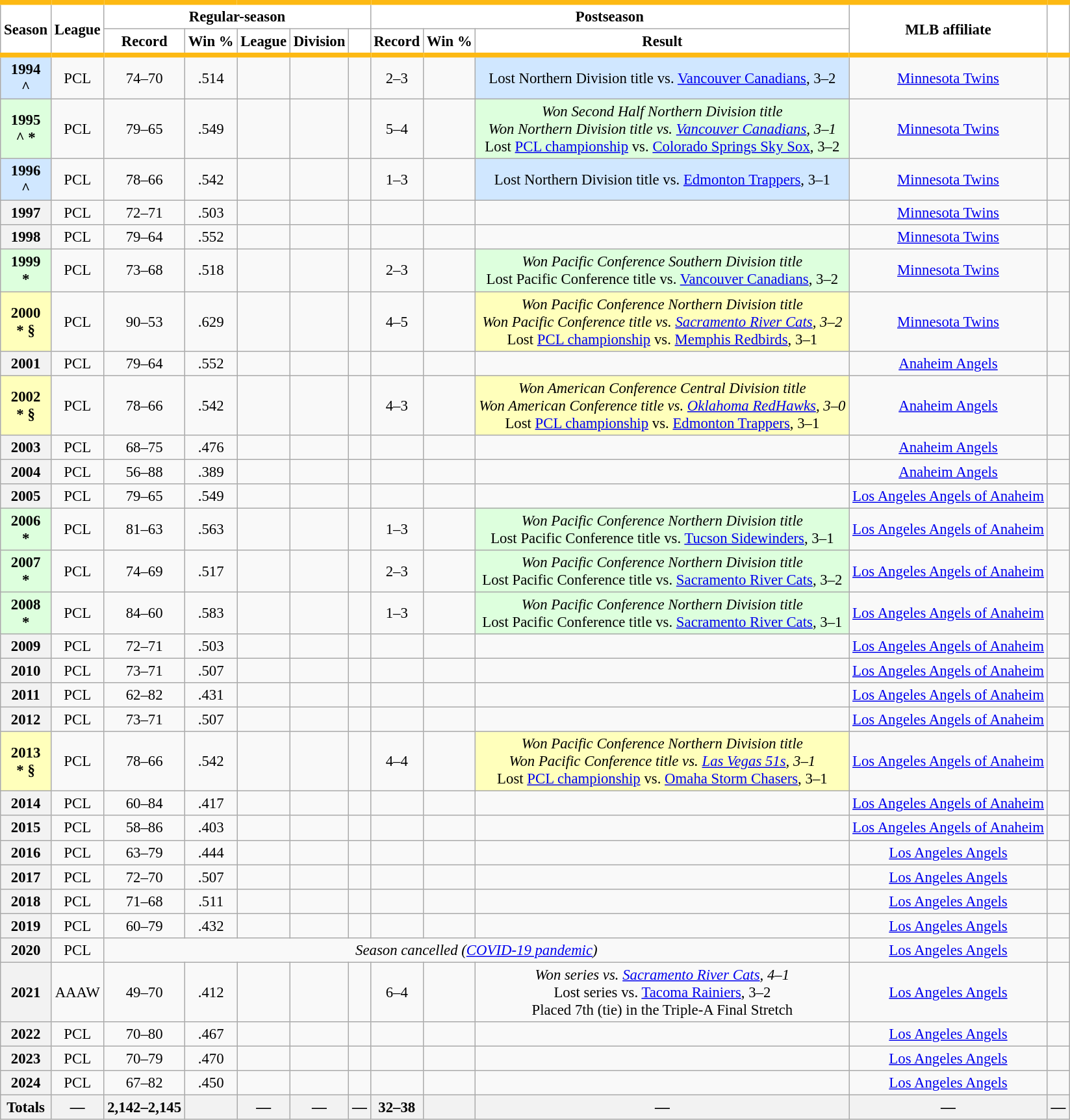<table class="wikitable sortable plainrowheaders" style="font-size: 95%; text-align:center;">
<tr>
<th rowspan="2" scope="col" style="background-color:#ffffff; border-top:#FDB913 5px solid; border-bottom:#FDB913 5px solid; color:#000000">Season</th>
<th rowspan="2" scope="col" style="background-color:#ffffff; border-top:#FDB913 5px solid; border-bottom:#FDB913 5px solid; color:#000000">League</th>
<th colspan="5" scope="col" style="background-color:#ffffff; border-top:#FDB913 5px solid; color:#000000">Regular-season</th>
<th colspan="3" scope="col" style="background-color:#ffffff; border-top:#FDB913 5px solid; color:#000000">Postseason</th>
<th rowspan="2" scope="col" style="background-color:#ffffff; border-top:#FDB913 5px solid; border-bottom:#FDB913 5px solid; color:#000000">MLB affiliate</th>
<th class="unsortable" rowspan="2" scope="col" style="background-color:#ffffff; border-top:#FDB913 5px solid; border-bottom:#FDB913 5px solid; color:#000000"></th>
</tr>
<tr>
<th scope="col" style="background-color:#ffffff; border-bottom:#FDB913 5px solid; color:#000000">Record</th>
<th scope="col" style="background-color:#ffffff; border-bottom:#FDB913 5px solid; color:#000000">Win %</th>
<th scope="col" style="background-color:#ffffff; border-bottom:#FDB913 5px solid; color:#000000">League</th>
<th scope="col" style="background-color:#ffffff; border-bottom:#FDB913 5px solid; color:#000000">Division</th>
<th scope="col" style="background-color:#ffffff; border-bottom:#FDB913 5px solid; color:#000000"></th>
<th scope="col" style="background-color:#ffffff; border-bottom:#FDB913 5px solid; color:#000000">Record</th>
<th scope="col" style="background-color:#ffffff; border-bottom:#FDB913 5px solid; color:#000000">Win %</th>
<th class="unsortable" scope="col" style="background-color:#ffffff; border-bottom:#FDB913 5px solid; color:#000000">Result</th>
</tr>
<tr>
<th scope="row" style="text-align:center; background:#D0E7FF">1994<br>^</th>
<td>PCL</td>
<td>74–70</td>
<td>.514</td>
<td></td>
<td></td>
<td></td>
<td>2–3</td>
<td></td>
<td bgcolor="#D0E7FF">Lost Northern Division title vs. <a href='#'>Vancouver Canadians</a>, 3–2</td>
<td><a href='#'>Minnesota Twins</a></td>
<td></td>
</tr>
<tr>
<th scope="row" style="text-align:center; background:#DDFFDD">1995<br>^ *</th>
<td>PCL</td>
<td>79–65</td>
<td>.549</td>
<td></td>
<td></td>
<td></td>
<td>5–4</td>
<td></td>
<td bgcolor="#DDFFDD"><em>Won Second Half Northern Division title</em><br><em>Won Northern Division title vs. <a href='#'>Vancouver Canadians</a>, 3–1</em><br>Lost <a href='#'>PCL championship</a> vs. <a href='#'>Colorado Springs Sky Sox</a>, 3–2</td>
<td><a href='#'>Minnesota Twins</a></td>
<td></td>
</tr>
<tr>
<th scope="row" style="text-align:center; background:#D0E7FF">1996<br>^</th>
<td>PCL</td>
<td>78–66</td>
<td>.542</td>
<td></td>
<td></td>
<td></td>
<td>1–3</td>
<td></td>
<td bgcolor="#D0E7FF">Lost Northern Division title vs. <a href='#'>Edmonton Trappers</a>, 3–1</td>
<td><a href='#'>Minnesota Twins</a></td>
<td></td>
</tr>
<tr>
<th scope="row" style="text-align:center">1997</th>
<td>PCL</td>
<td>72–71</td>
<td>.503</td>
<td></td>
<td></td>
<td></td>
<td></td>
<td></td>
<td></td>
<td><a href='#'>Minnesota Twins</a></td>
<td></td>
</tr>
<tr>
<th scope="row" style="text-align:center">1998</th>
<td>PCL</td>
<td>79–64</td>
<td>.552</td>
<td></td>
<td></td>
<td></td>
<td></td>
<td></td>
<td></td>
<td><a href='#'>Minnesota Twins</a></td>
<td></td>
</tr>
<tr>
<th scope="row" style="text-align:center; background:#DDFFDD">1999<br>*</th>
<td>PCL</td>
<td>73–68</td>
<td>.518</td>
<td></td>
<td></td>
<td></td>
<td>2–3</td>
<td></td>
<td bgcolor="#DDFFDD"><em>Won Pacific Conference Southern Division title</em><br>Lost Pacific Conference title vs. <a href='#'>Vancouver Canadians</a>, 3–2</td>
<td><a href='#'>Minnesota Twins</a></td>
<td></td>
</tr>
<tr>
<th scope="row" style="text-align:center; background:#FFFFBB">2000<br>* §</th>
<td>PCL</td>
<td>90–53</td>
<td>.629</td>
<td></td>
<td></td>
<td></td>
<td>4–5</td>
<td></td>
<td bgcolor="#FFFFBB"><em>Won Pacific Conference Northern Division title</em><br><em>Won Pacific Conference title vs. <a href='#'>Sacramento River Cats</a>, 3–2</em><br>Lost <a href='#'>PCL championship</a> vs. <a href='#'>Memphis Redbirds</a>, 3–1</td>
<td><a href='#'>Minnesota Twins</a></td>
<td></td>
</tr>
<tr>
<th scope="row" style="text-align:center">2001</th>
<td>PCL</td>
<td>79–64</td>
<td>.552</td>
<td></td>
<td></td>
<td></td>
<td></td>
<td></td>
<td></td>
<td><a href='#'>Anaheim Angels</a></td>
<td></td>
</tr>
<tr>
<th scope="row" style="text-align:center; background:#FFFFBB">2002<br>* §</th>
<td>PCL</td>
<td>78–66</td>
<td>.542</td>
<td></td>
<td></td>
<td></td>
<td>4–3</td>
<td></td>
<td bgcolor="#FFFFBB"><em>Won American Conference Central Division title</em><br><em>Won American Conference title vs. <a href='#'>Oklahoma RedHawks</a>, 3–0</em><br>Lost <a href='#'>PCL championship</a> vs. <a href='#'>Edmonton Trappers</a>, 3–1</td>
<td><a href='#'>Anaheim Angels</a></td>
<td></td>
</tr>
<tr>
<th scope="row" style="text-align:center">2003</th>
<td>PCL</td>
<td>68–75</td>
<td>.476</td>
<td></td>
<td></td>
<td></td>
<td></td>
<td></td>
<td></td>
<td><a href='#'>Anaheim Angels</a></td>
<td></td>
</tr>
<tr>
<th scope="row" style="text-align:center">2004</th>
<td>PCL</td>
<td>56–88</td>
<td>.389</td>
<td></td>
<td></td>
<td></td>
<td></td>
<td></td>
<td></td>
<td><a href='#'>Anaheim Angels</a></td>
<td></td>
</tr>
<tr>
<th scope="row" style="text-align:center">2005</th>
<td>PCL</td>
<td>79–65</td>
<td>.549</td>
<td></td>
<td></td>
<td></td>
<td></td>
<td></td>
<td></td>
<td><a href='#'>Los Angeles Angels of Anaheim</a></td>
<td></td>
</tr>
<tr>
<th scope="row" style="text-align:center; background:#DDFFDD">2006<br>*</th>
<td>PCL</td>
<td>81–63</td>
<td>.563</td>
<td></td>
<td></td>
<td></td>
<td>1–3</td>
<td></td>
<td bgcolor="#DDFFDD"><em>Won Pacific Conference Northern Division title</em><br>Lost Pacific Conference title vs. <a href='#'>Tucson Sidewinders</a>, 3–1</td>
<td><a href='#'>Los Angeles Angels of Anaheim</a></td>
<td></td>
</tr>
<tr>
<th scope="row" style="text-align:center; background:#DDFFDD">2007<br>*</th>
<td>PCL</td>
<td>74–69</td>
<td>.517</td>
<td></td>
<td></td>
<td></td>
<td>2–3</td>
<td></td>
<td bgcolor="#DDFFDD"><em>Won Pacific Conference Northern Division title</em><br>Lost Pacific Conference title vs. <a href='#'>Sacramento River Cats</a>, 3–2</td>
<td><a href='#'>Los Angeles Angels of Anaheim</a></td>
<td></td>
</tr>
<tr>
<th scope="row" style="text-align:center; background:#DDFFDD">2008<br>*</th>
<td>PCL</td>
<td>84–60</td>
<td>.583</td>
<td></td>
<td></td>
<td></td>
<td>1–3</td>
<td></td>
<td bgcolor="#DDFFDD"><em>Won Pacific Conference Northern Division title</em><br>Lost Pacific Conference title vs. <a href='#'>Sacramento River Cats</a>, 3–1</td>
<td><a href='#'>Los Angeles Angels of Anaheim</a></td>
<td></td>
</tr>
<tr>
<th scope="row" style="text-align:center">2009</th>
<td>PCL</td>
<td>72–71</td>
<td>.503</td>
<td></td>
<td></td>
<td></td>
<td></td>
<td></td>
<td></td>
<td><a href='#'>Los Angeles Angels of Anaheim</a></td>
<td></td>
</tr>
<tr>
<th scope="row" style="text-align:center">2010</th>
<td>PCL</td>
<td>73–71</td>
<td>.507</td>
<td></td>
<td></td>
<td></td>
<td></td>
<td></td>
<td></td>
<td><a href='#'>Los Angeles Angels of Anaheim</a></td>
<td></td>
</tr>
<tr>
<th scope="row" style="text-align:center">2011</th>
<td>PCL</td>
<td>62–82</td>
<td>.431</td>
<td></td>
<td></td>
<td></td>
<td></td>
<td></td>
<td></td>
<td><a href='#'>Los Angeles Angels of Anaheim</a></td>
<td></td>
</tr>
<tr>
<th scope="row" style="text-align:center">2012</th>
<td>PCL</td>
<td>73–71</td>
<td>.507</td>
<td></td>
<td></td>
<td></td>
<td></td>
<td></td>
<td></td>
<td><a href='#'>Los Angeles Angels of Anaheim</a></td>
<td></td>
</tr>
<tr>
<th scope="row" style="text-align:center; background:#FFFFBB">2013<br>* §</th>
<td>PCL</td>
<td>78–66</td>
<td>.542</td>
<td></td>
<td></td>
<td></td>
<td>4–4</td>
<td></td>
<td bgcolor="#FFFFBB"><em>Won Pacific Conference Northern Division title</em><br><em>Won Pacific Conference title vs. <a href='#'>Las Vegas 51s</a>, 3–1</em><br>Lost <a href='#'>PCL championship</a> vs. <a href='#'>Omaha Storm Chasers</a>, 3–1</td>
<td><a href='#'>Los Angeles Angels of Anaheim</a></td>
<td></td>
</tr>
<tr>
<th scope="row" style="text-align:center">2014</th>
<td>PCL</td>
<td>60–84</td>
<td>.417</td>
<td></td>
<td></td>
<td></td>
<td></td>
<td></td>
<td></td>
<td><a href='#'>Los Angeles Angels of Anaheim</a></td>
<td></td>
</tr>
<tr>
<th scope="row" style="text-align:center">2015</th>
<td>PCL</td>
<td>58–86</td>
<td>.403</td>
<td></td>
<td></td>
<td></td>
<td></td>
<td></td>
<td></td>
<td><a href='#'>Los Angeles Angels of Anaheim</a></td>
<td></td>
</tr>
<tr>
<th scope="row" style="text-align:center">2016</th>
<td>PCL</td>
<td>63–79</td>
<td>.444</td>
<td></td>
<td></td>
<td></td>
<td></td>
<td></td>
<td></td>
<td><a href='#'>Los Angeles Angels</a></td>
<td></td>
</tr>
<tr>
<th scope="row" style="text-align:center">2017</th>
<td>PCL</td>
<td>72–70</td>
<td>.507</td>
<td></td>
<td></td>
<td></td>
<td></td>
<td></td>
<td></td>
<td><a href='#'>Los Angeles Angels</a></td>
<td></td>
</tr>
<tr>
<th scope="row" style="text-align:center">2018</th>
<td>PCL</td>
<td>71–68</td>
<td>.511</td>
<td></td>
<td></td>
<td></td>
<td></td>
<td></td>
<td></td>
<td><a href='#'>Los Angeles Angels</a></td>
<td></td>
</tr>
<tr>
<th scope="row" style="text-align:center">2019</th>
<td>PCL</td>
<td>60–79</td>
<td>.432</td>
<td></td>
<td></td>
<td></td>
<td></td>
<td></td>
<td></td>
<td><a href='#'>Los Angeles Angels</a></td>
<td></td>
</tr>
<tr>
<th scope="row" style="text-align:center">2020</th>
<td>PCL</td>
<td colspan="8"><em>Season cancelled (<a href='#'>COVID-19 pandemic</a>)</em></td>
<td><a href='#'>Los Angeles Angels</a></td>
<td></td>
</tr>
<tr>
<th scope="row" style="text-align:center">2021</th>
<td>AAAW</td>
<td>49–70</td>
<td>.412</td>
<td></td>
<td></td>
<td></td>
<td>6–4</td>
<td></td>
<td><em>Won series vs. <a href='#'>Sacramento River Cats</a>, 4–1</em><br>Lost series vs. <a href='#'>Tacoma Rainiers</a>, 3–2<br>Placed 7th (tie) in the Triple-A Final Stretch</td>
<td><a href='#'>Los Angeles Angels</a></td>
<td></td>
</tr>
<tr>
<th scope="row" style="text-align:center">2022</th>
<td>PCL</td>
<td>70–80</td>
<td>.467</td>
<td></td>
<td></td>
<td></td>
<td></td>
<td></td>
<td></td>
<td><a href='#'>Los Angeles Angels</a></td>
<td></td>
</tr>
<tr>
<th scope="row" style="text-align:center">2023</th>
<td>PCL</td>
<td>70–79</td>
<td>.470</td>
<td></td>
<td></td>
<td></td>
<td></td>
<td></td>
<td></td>
<td><a href='#'>Los Angeles Angels</a></td>
<td></td>
</tr>
<tr>
<th scope="row" style="text-align:center">2024</th>
<td>PCL</td>
<td>67–82</td>
<td>.450</td>
<td></td>
<td></td>
<td></td>
<td></td>
<td></td>
<td></td>
<td><a href='#'>Los Angeles Angels</a></td>
<td></td>
</tr>
<tr class="sortbottom">
<th scope="row" style="text-align:center"><strong>Totals</strong></th>
<th>—</th>
<th>2,142–2,145</th>
<th></th>
<th>—</th>
<th>—</th>
<th>—</th>
<th>32–38</th>
<th></th>
<th>—</th>
<th>—</th>
<th>—</th>
</tr>
</table>
